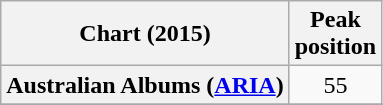<table class="wikitable sortable plainrowheaders" style="text-align:center">
<tr>
<th scope="col">Chart (2015)</th>
<th scope="col">Peak<br> position</th>
</tr>
<tr>
<th scope="row">Australian Albums (<a href='#'>ARIA</a>)</th>
<td>55</td>
</tr>
<tr>
</tr>
<tr>
</tr>
<tr>
</tr>
<tr>
</tr>
<tr>
</tr>
<tr>
</tr>
<tr>
</tr>
<tr>
</tr>
<tr>
</tr>
</table>
